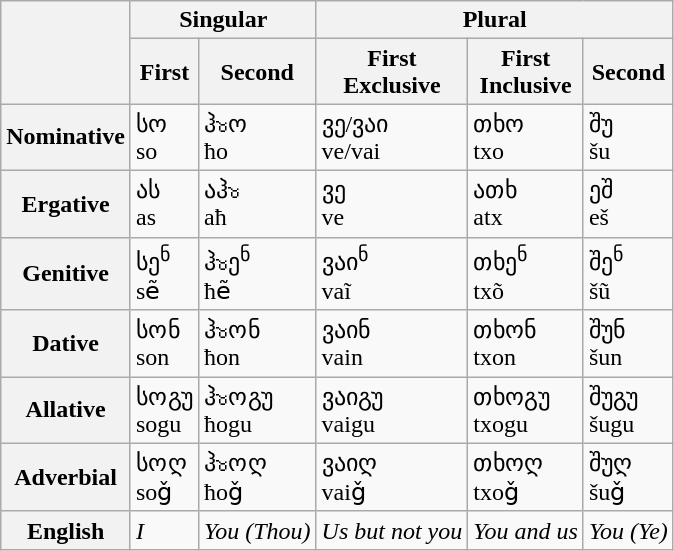<table class="wikitable">
<tr>
<th rowspan="2"></th>
<th colspan="2">Singular</th>
<th colspan="3">Plural</th>
</tr>
<tr>
<th>First</th>
<th>Second</th>
<th>First<br>Exclusive</th>
<th>First<br>Inclusive</th>
<th>Second</th>
</tr>
<tr>
<th><strong>Nominative</strong></th>
<td>სო<br>so</td>
<td>ჰჾო<br>ħo</td>
<td>ვე/ვაი<br>ve/vai</td>
<td>თხო<br>txo</td>
<td>შუ<br>šu</td>
</tr>
<tr>
<th><strong>Ergative</strong></th>
<td>ას<br>as</td>
<td>აჰჾ<br>aħ</td>
<td>ვე<br>ve</td>
<td>ათხ<br>atx</td>
<td>ეშ<br>eš</td>
</tr>
<tr>
<th><strong>Genitive</strong></th>
<td>სე<sup>ნ</sup><br>sẽ</td>
<td>ჰჾე<sup>ნ</sup><br>ħẽ</td>
<td>ვაი<sup>ნ</sup><br>vaĩ</td>
<td>თხე<sup>ნ</sup><br>txõ</td>
<td>შე<sup>ნ</sup><br>šũ</td>
</tr>
<tr>
<th><strong>Dative</strong></th>
<td>სონ<br>son</td>
<td>ჰჾონ<br>ħon</td>
<td>ვაინ<br>vain</td>
<td>თხონ<br>txon</td>
<td>შუნ<br>šun</td>
</tr>
<tr>
<th><strong>Allative</strong></th>
<td>სოგუ<br>sogu</td>
<td>ჰჾოგუ<br>ħogu</td>
<td>ვაიგუ<br>vaigu</td>
<td>თხოგუ<br>txogu</td>
<td>შუგუ<br>šugu</td>
</tr>
<tr>
<th><strong>Adverbial</strong></th>
<td>სოღ<br>soǧ</td>
<td>ჰჾოღ<br>ħoǧ</td>
<td>ვაიღ<br>vaiǧ</td>
<td>თხოღ<br>txoǧ</td>
<td>შუღ<br>šuǧ</td>
</tr>
<tr>
<th><strong>English</strong></th>
<td><em>I</em></td>
<td><em>You (Thou)</em></td>
<td><em>Us but not you</em></td>
<td><em>You and us</em></td>
<td><em>You (Ye)</em></td>
</tr>
</table>
